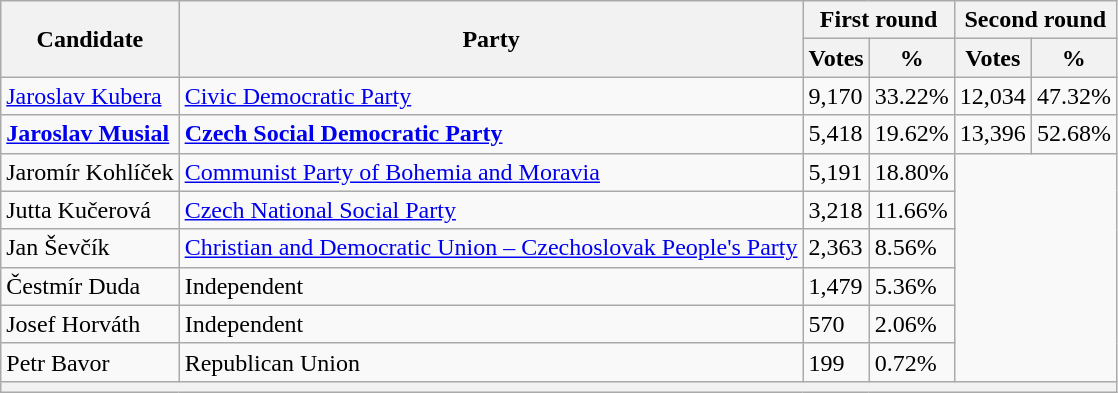<table class=wikitable>
<tr>
<th rowspan=2>Candidate</th>
<th rowspan=2>Party</th>
<th colspan=2>First round</th>
<th colspan=2>Second round</th>
</tr>
<tr>
<th>Votes</th>
<th>%</th>
<th>Votes</th>
<th>%</th>
</tr>
<tr>
<td><a href='#'>Jaroslav Kubera</a></td>
<td><a href='#'>Civic Democratic Party</a></td>
<td>9,170</td>
<td>33.22%</td>
<td>12,034</td>
<td>47.32%</td>
</tr>
<tr>
<td><strong><a href='#'>Jaroslav Musial</a></strong></td>
<td><strong><a href='#'>Czech Social Democratic Party</a></strong></td>
<td>5,418</td>
<td>19.62%</td>
<td>13,396</td>
<td>52.68%</td>
</tr>
<tr>
<td>Jaromír Kohlíček</td>
<td><a href='#'>Communist Party of Bohemia and Moravia</a></td>
<td>5,191</td>
<td>18.80%</td>
<td colspan=2 rowspan=6></td>
</tr>
<tr>
<td>Jutta Kučerová</td>
<td><a href='#'>Czech National Social Party</a></td>
<td>3,218</td>
<td>11.66%</td>
</tr>
<tr>
<td>Jan Ševčík</td>
<td><a href='#'>Christian and Democratic Union – Czechoslovak People's Party</a></td>
<td>2,363</td>
<td>8.56%</td>
</tr>
<tr>
<td>Čestmír Duda</td>
<td>Independent</td>
<td>1,479</td>
<td>5.36%</td>
</tr>
<tr>
<td>Josef Horváth</td>
<td>Independent</td>
<td>570</td>
<td>2.06%</td>
</tr>
<tr>
<td>Petr Bavor</td>
<td>Republican Union</td>
<td>199</td>
<td>0.72%</td>
</tr>
<tr>
<th colspan=8></th>
</tr>
</table>
